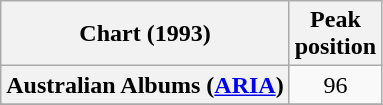<table class="wikitable sortable plainrowheaders" style="text-align:center">
<tr>
<th scope="col">Chart (1993)</th>
<th scope="col">Peak<br>position</th>
</tr>
<tr>
<th scope="row">Australian Albums (<a href='#'>ARIA</a>)</th>
<td>96</td>
</tr>
<tr>
</tr>
<tr>
</tr>
<tr>
</tr>
<tr>
</tr>
<tr>
</tr>
<tr>
</tr>
<tr>
</tr>
</table>
